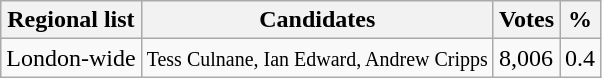<table class="wikitable sortable">
<tr>
<th>Regional list</th>
<th>Candidates</th>
<th>Votes</th>
<th>%</th>
</tr>
<tr>
<td>London-wide</td>
<td><small>Tess Culnane, Ian Edward, Andrew Cripps</small></td>
<td>8,006</td>
<td>0.4</td>
</tr>
</table>
